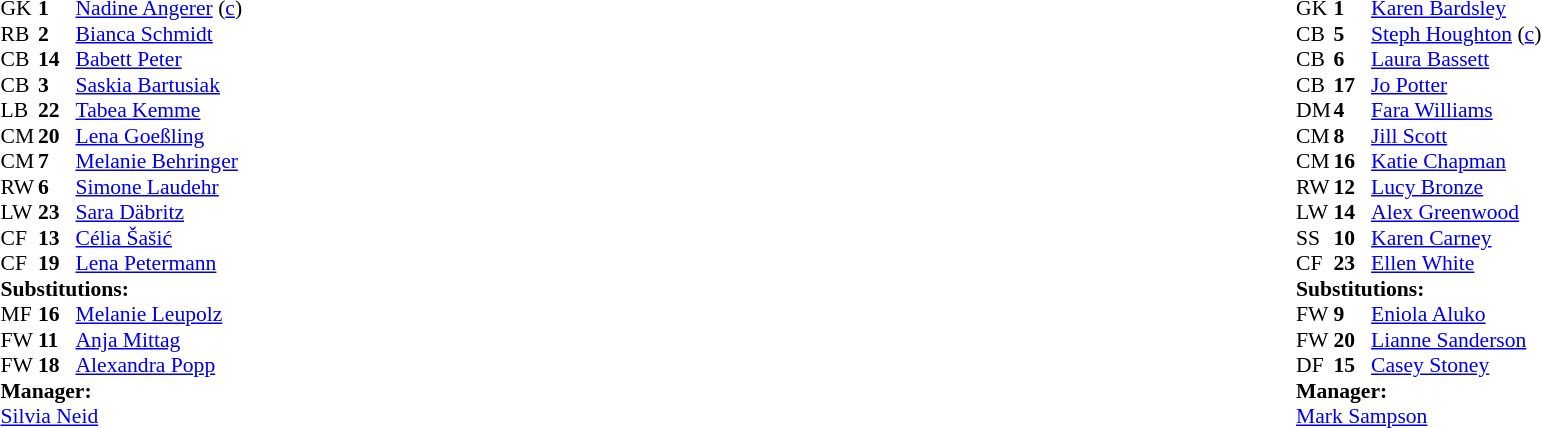<table width="100%">
<tr>
<td valign="top" width="50%"><br><table style="font-size: 90%" cellspacing="0" cellpadding="0">
<tr>
<th width="25"></th>
<th width="25"></th>
</tr>
<tr>
<td>GK</td>
<td><strong>1</strong></td>
<td><a href='#'>Nadine Angerer</a> (<a href='#'>c</a>)</td>
</tr>
<tr>
<td>RB</td>
<td><strong>2</strong></td>
<td><a href='#'>Bianca Schmidt</a></td>
</tr>
<tr>
<td>CB</td>
<td><strong>14</strong></td>
<td><a href='#'>Babett Peter</a></td>
</tr>
<tr>
<td>CB</td>
<td><strong>3</strong></td>
<td><a href='#'>Saskia Bartusiak</a></td>
</tr>
<tr>
<td>LB</td>
<td><strong>22</strong></td>
<td><a href='#'>Tabea Kemme</a></td>
</tr>
<tr>
<td>CM</td>
<td><strong>20</strong></td>
<td><a href='#'>Lena Goeßling</a></td>
<td></td>
<td></td>
</tr>
<tr>
<td>CM</td>
<td><strong>7</strong></td>
<td><a href='#'>Melanie Behringer</a></td>
<td></td>
<td></td>
</tr>
<tr>
<td>RW</td>
<td><strong>6</strong></td>
<td><a href='#'>Simone Laudehr</a></td>
</tr>
<tr>
<td>LW</td>
<td><strong>23</strong></td>
<td><a href='#'>Sara Däbritz</a></td>
</tr>
<tr>
<td>CF</td>
<td><strong>13</strong></td>
<td><a href='#'>Célia Šašić</a></td>
<td></td>
<td></td>
</tr>
<tr>
<td>CF</td>
<td><strong>19</strong></td>
<td><a href='#'>Lena Petermann</a></td>
</tr>
<tr>
<td colspan=3><strong>Substitutions:</strong></td>
</tr>
<tr>
<td>MF</td>
<td><strong>16</strong></td>
<td><a href='#'>Melanie Leupolz</a></td>
<td></td>
<td></td>
</tr>
<tr>
<td>FW</td>
<td><strong>11</strong></td>
<td><a href='#'>Anja Mittag</a></td>
<td></td>
<td></td>
</tr>
<tr>
<td>FW</td>
<td><strong>18</strong></td>
<td><a href='#'>Alexandra Popp</a></td>
<td></td>
<td></td>
</tr>
<tr>
<td colspan=3><strong>Manager:</strong></td>
</tr>
<tr>
<td colspan=3><a href='#'>Silvia Neid</a></td>
</tr>
</table>
</td>
<td valign="top"></td>
<td valign="top" width="50%"><br><table style="font-size: 90%" cellspacing="0" cellpadding="0" align="center">
<tr>
<th width=25></th>
<th width=25></th>
</tr>
<tr>
<td>GK</td>
<td><strong>1</strong></td>
<td><a href='#'>Karen Bardsley</a></td>
<td></td>
</tr>
<tr>
<td>CB</td>
<td><strong>5</strong></td>
<td><a href='#'>Steph Houghton</a> (<a href='#'>c</a>)</td>
</tr>
<tr>
<td>CB</td>
<td><strong>6</strong></td>
<td><a href='#'>Laura Bassett</a></td>
<td></td>
</tr>
<tr>
<td>CB</td>
<td><strong>17</strong></td>
<td><a href='#'>Jo Potter</a></td>
</tr>
<tr>
<td>DM</td>
<td><strong>4</strong></td>
<td><a href='#'>Fara Williams</a></td>
<td></td>
<td></td>
</tr>
<tr>
<td>CM</td>
<td><strong>8</strong></td>
<td><a href='#'>Jill Scott</a></td>
</tr>
<tr>
<td>CM</td>
<td><strong>16</strong></td>
<td><a href='#'>Katie Chapman</a></td>
<td></td>
<td></td>
</tr>
<tr>
<td>RW</td>
<td><strong>12</strong></td>
<td><a href='#'>Lucy Bronze</a></td>
</tr>
<tr>
<td>LW</td>
<td><strong>14</strong></td>
<td><a href='#'>Alex Greenwood</a></td>
</tr>
<tr>
<td>SS</td>
<td><strong>10</strong></td>
<td><a href='#'>Karen Carney</a></td>
</tr>
<tr>
<td>CF</td>
<td><strong>23</strong></td>
<td><a href='#'>Ellen White</a></td>
<td></td>
<td></td>
</tr>
<tr>
<td colspan=3><strong>Substitutions:</strong></td>
</tr>
<tr>
<td>FW</td>
<td><strong>9</strong></td>
<td><a href='#'>Eniola Aluko</a></td>
<td></td>
<td></td>
</tr>
<tr>
<td>FW</td>
<td><strong>20</strong></td>
<td><a href='#'>Lianne Sanderson</a></td>
<td></td>
<td></td>
</tr>
<tr>
<td>DF</td>
<td><strong>15</strong></td>
<td><a href='#'>Casey Stoney</a></td>
<td></td>
<td></td>
</tr>
<tr>
<td colspan=3><strong>Manager:</strong></td>
</tr>
<tr>
<td colspan=3> <a href='#'>Mark Sampson</a></td>
</tr>
</table>
</td>
</tr>
</table>
